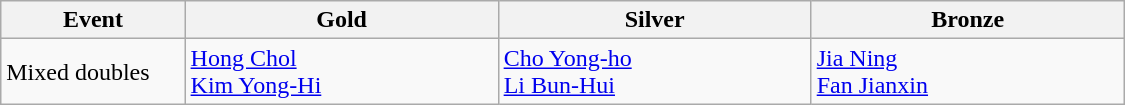<table class="wikitable" style="text-align:left; width:750px;">
<tr>
<th width="100">Event</th>
<th width="175">Gold</th>
<th width="175">Silver</th>
<th width="175">Bronze</th>
</tr>
<tr>
<td>Mixed doubles</td>
<td> <a href='#'>Hong Chol</a><br> <a href='#'>Kim Yong-Hi</a></td>
<td> <a href='#'>Cho Yong-ho</a><br> <a href='#'>Li Bun-Hui</a></td>
<td> <a href='#'>Jia Ning</a><br> <a href='#'>Fan Jianxin</a></td>
</tr>
</table>
